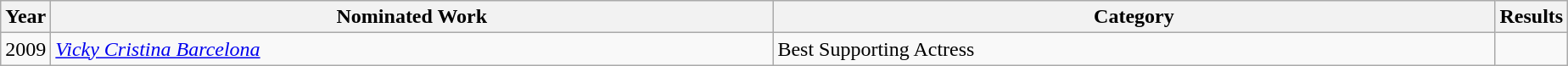<table class="wikitable">
<tr>
<th scope="col" style="width":1em;">Year</th>
<th scope="col" style="width:35em;">Nominated Work</th>
<th scope="col" style="width:35em;">Category</th>
<th scope="col" style="width:1em;">Results</th>
</tr>
<tr>
<td>2009</td>
<td><em><a href='#'>Vicky Cristina Barcelona</a></em></td>
<td>Best Supporting Actress</td>
<td></td>
</tr>
</table>
